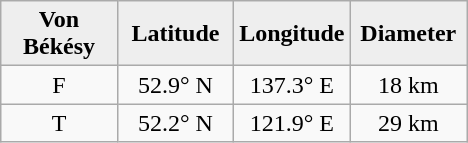<table class="wikitable">
<tr>
<th width="25%" style="background:#eeeeee;">Von<br>Békésy</th>
<th width="25%" style="background:#eeeeee;">Latitude</th>
<th width="25%" style="background:#eeeeee;">Longitude</th>
<th width="25%" style="background:#eeeeee;">Diameter</th>
</tr>
<tr>
<td align="center">F</td>
<td align="center">52.9° N</td>
<td align="center">137.3° E</td>
<td align="center">18 km</td>
</tr>
<tr>
<td align="center">T</td>
<td align="center">52.2° N</td>
<td align="center">121.9° E</td>
<td align="center">29 km</td>
</tr>
</table>
